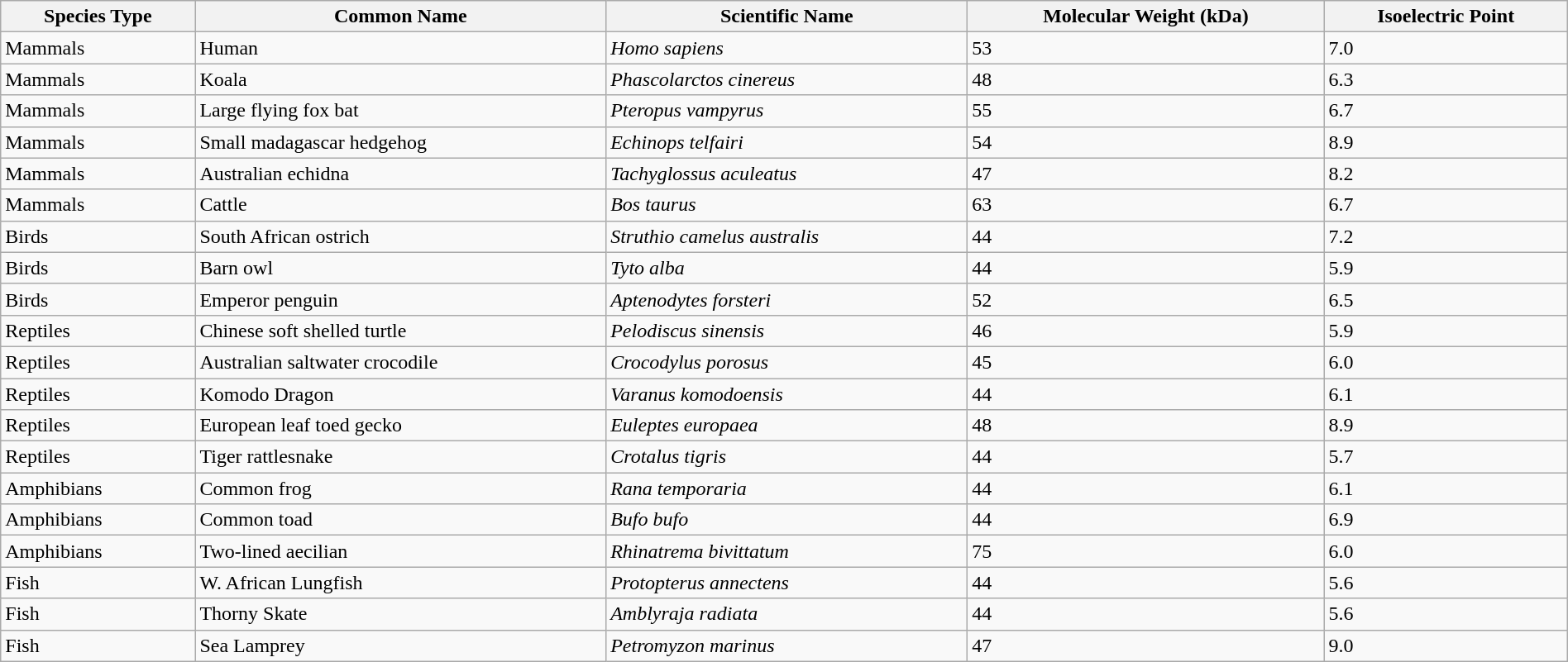<table class="wikitable" style="width: 100%; border-collapse: collapse;">
<tr>
<th>Species Type</th>
<th>Common Name</th>
<th>Scientific Name</th>
<th>Molecular Weight (kDa)</th>
<th>Isoelectric Point</th>
</tr>
<tr>
<td>Mammals</td>
<td>Human</td>
<td><em>Homo sapiens</em></td>
<td>53</td>
<td>7.0</td>
</tr>
<tr>
<td>Mammals</td>
<td>Koala</td>
<td><em>Phascolarctos cinereus</em></td>
<td>48</td>
<td>6.3</td>
</tr>
<tr>
<td>Mammals</td>
<td>Large flying fox bat</td>
<td><em>Pteropus vampyrus</em></td>
<td>55</td>
<td>6.7</td>
</tr>
<tr>
<td>Mammals</td>
<td>Small madagascar hedgehog</td>
<td><em>Echinops telfairi</em></td>
<td>54</td>
<td>8.9</td>
</tr>
<tr>
<td>Mammals</td>
<td>Australian echidna</td>
<td><em>Tachyglossus aculeatus</em></td>
<td>47</td>
<td>8.2</td>
</tr>
<tr>
<td>Mammals</td>
<td>Cattle</td>
<td><em>Bos taurus</em></td>
<td>63</td>
<td>6.7</td>
</tr>
<tr>
<td>Birds</td>
<td>South African ostrich</td>
<td><em>Struthio camelus australis</em></td>
<td>44</td>
<td>7.2</td>
</tr>
<tr>
<td>Birds</td>
<td>Barn owl</td>
<td><em>Tyto alba</em></td>
<td>44</td>
<td>5.9</td>
</tr>
<tr>
<td>Birds</td>
<td>Emperor penguin</td>
<td><em>Aptenodytes forsteri</em></td>
<td>52</td>
<td>6.5</td>
</tr>
<tr>
<td>Reptiles</td>
<td>Chinese soft shelled turtle</td>
<td><em>Pelodiscus sinensis</em></td>
<td>46</td>
<td>5.9</td>
</tr>
<tr>
<td>Reptiles</td>
<td>Australian saltwater crocodile</td>
<td><em>Crocodylus porosus</em></td>
<td>45</td>
<td>6.0</td>
</tr>
<tr>
<td>Reptiles</td>
<td>Komodo Dragon</td>
<td><em>Varanus komodoensis</em></td>
<td>44</td>
<td>6.1</td>
</tr>
<tr>
<td>Reptiles</td>
<td>European leaf toed gecko</td>
<td><em>Euleptes europaea</em></td>
<td>48</td>
<td>8.9</td>
</tr>
<tr>
<td>Reptiles</td>
<td>Tiger rattlesnake</td>
<td><em>Crotalus tigris</em></td>
<td>44</td>
<td>5.7</td>
</tr>
<tr>
<td>Amphibians</td>
<td>Common frog</td>
<td><em>Rana temporaria</em></td>
<td>44</td>
<td>6.1</td>
</tr>
<tr>
<td>Amphibians</td>
<td>Common toad</td>
<td><em>Bufo bufo</em></td>
<td>44</td>
<td>6.9</td>
</tr>
<tr>
<td>Amphibians</td>
<td>Two-lined aecilian</td>
<td><em>Rhinatrema bivittatum</em></td>
<td>75</td>
<td>6.0</td>
</tr>
<tr>
<td>Fish</td>
<td>W. African Lungfish</td>
<td><em>Protopterus annectens</em></td>
<td>44</td>
<td>5.6</td>
</tr>
<tr>
<td>Fish</td>
<td>Thorny Skate</td>
<td><em>Amblyraja radiata</em></td>
<td>44</td>
<td>5.6</td>
</tr>
<tr>
<td>Fish</td>
<td>Sea Lamprey</td>
<td><em>Petromyzon marinus</em></td>
<td>47</td>
<td>9.0</td>
</tr>
</table>
